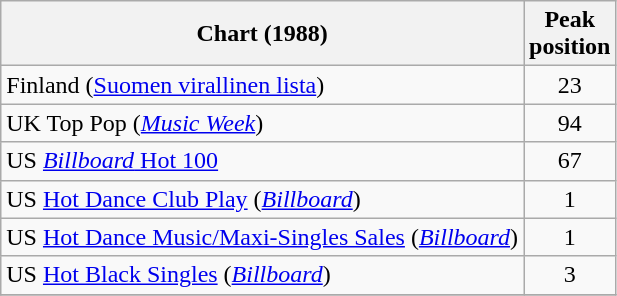<table class="wikitable">
<tr>
<th>Chart (1988)</th>
<th>Peak<br>position</th>
</tr>
<tr>
<td>Finland (<a href='#'>Suomen virallinen lista</a>)</td>
<td align="center">23</td>
</tr>
<tr>
<td>UK Top Pop (<em><a href='#'>Music Week</a></em>)</td>
<td align="center">94</td>
</tr>
<tr>
<td>US <a href='#'><em>Billboard</em> Hot 100</a></td>
<td align="center">67</td>
</tr>
<tr>
<td>US <a href='#'>Hot Dance Club Play</a> (<em><a href='#'>Billboard</a></em>)</td>
<td align="center">1</td>
</tr>
<tr>
<td>US <a href='#'>Hot Dance Music/Maxi-Singles Sales</a> (<em><a href='#'>Billboard</a></em>)</td>
<td align="center">1</td>
</tr>
<tr>
<td>US <a href='#'>Hot Black Singles</a> (<em><a href='#'>Billboard</a></em>)</td>
<td align="center">3</td>
</tr>
<tr>
</tr>
</table>
